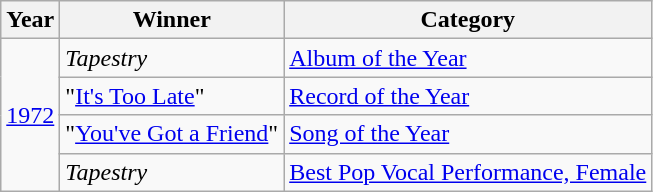<table class="wikitable">
<tr>
<th align="left">Year</th>
<th align="left">Winner</th>
<th align="left">Category</th>
</tr>
<tr>
<td rowspan="4" align="left"><a href='#'>1972</a></td>
<td align="left"><em>Tapestry</em></td>
<td align="left"><a href='#'>Album of the Year</a></td>
</tr>
<tr>
<td align="left">"<a href='#'>It's Too Late</a>"</td>
<td align="left"><a href='#'>Record of the Year</a></td>
</tr>
<tr>
<td align="left">"<a href='#'>You've Got a Friend</a>"</td>
<td align="left"><a href='#'>Song of the Year</a></td>
</tr>
<tr>
<td align="left"><em>Tapestry</em></td>
<td align="left"><a href='#'>Best Pop Vocal Performance, Female</a></td>
</tr>
</table>
